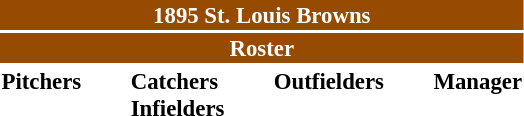<table class="toccolours" style="font-size: 95%;">
<tr>
<th colspan="10" style="background-color: #964B00; color: white; text-align: center;">1895 St. Louis Browns</th>
</tr>
<tr>
<td colspan="10" style="background-color: #964B00; color: white; text-align: center;"><strong>Roster</strong></td>
</tr>
<tr>
<td valign="top"><strong>Pitchers</strong><br>






</td>
<td width="25px"></td>
<td valign="top"><strong>Catchers</strong><br>


<strong>Infielders</strong>










</td>
<td width="25px"></td>
<td valign="top"><strong>Outfielders</strong><br>




</td>
<td width="25px"></td>
<td valign="top"><strong>Manager</strong><br>


</td>
</tr>
</table>
